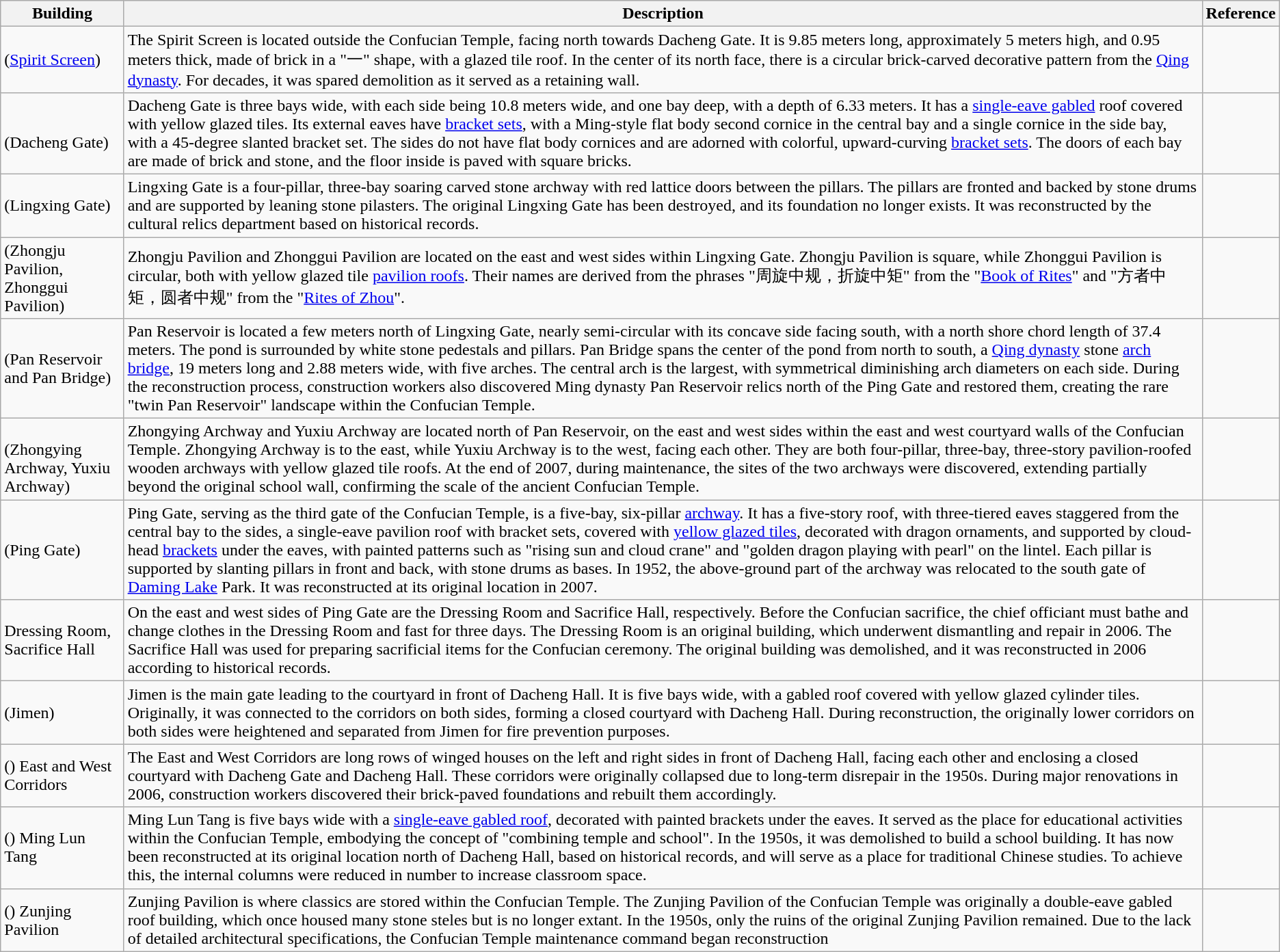<table class="wikitable">
<tr>
<th>Building</th>
<th>Description</th>
<th>Reference</th>
</tr>
<tr>
<td> (<a href='#'>Spirit Screen</a>)</td>
<td>The Spirit Screen is located outside the Confucian Temple, facing north towards Dacheng Gate. It is 9.85 meters long, approximately 5 meters high, and 0.95 meters thick, made of brick in a "一" shape, with a glazed tile roof. In the center of its north face, there is a circular brick-carved decorative pattern from the <a href='#'>Qing dynasty</a>. For decades, it was spared demolition as it served as a retaining wall.</td>
<td></td>
</tr>
<tr>
<td><br>(Dacheng Gate)</td>
<td>Dacheng Gate is three bays wide, with each side being 10.8 meters wide, and one bay deep, with a depth of 6.33 meters. It has a <a href='#'>single-eave gabled</a> roof covered with yellow glazed tiles. Its external eaves have <a href='#'>bracket sets</a>, with a Ming-style flat body second cornice in the central bay and a single cornice in the side bay, with a 45-degree slanted bracket set. The sides do not have flat body cornices and are adorned with colorful, upward-curving <a href='#'>bracket sets</a>. The doors of each bay are made of brick and stone, and the floor inside is paved with square bricks.</td>
<td></td>
</tr>
<tr>
<td>(Lingxing Gate)</td>
<td>Lingxing Gate is a four-pillar, three-bay soaring carved stone archway with red lattice doors between the pillars. The pillars are fronted and backed by stone drums and are supported by leaning stone pilasters. The original Lingxing Gate has been destroyed, and its foundation no longer exists. It was reconstructed by the cultural relics department based on historical records.</td>
<td></td>
</tr>
<tr>
<td> (Zhongju Pavilion, Zhonggui Pavilion)</td>
<td>Zhongju Pavilion and Zhonggui Pavilion are located on the east and west sides within Lingxing Gate. Zhongju Pavilion is square, while Zhonggui Pavilion is circular, both with yellow glazed tile <a href='#'>pavilion roofs</a>. Their names are derived from the phrases "周旋中规，折旋中矩" from the "<a href='#'>Book of Rites</a>" and "方者中矩，圆者中规" from the "<a href='#'>Rites of Zhou</a>".</td>
<td></td>
</tr>
<tr>
<td>(Pan Reservoir and Pan Bridge)</td>
<td>Pan Reservoir is located a few meters north of Lingxing Gate, nearly semi-circular with its concave side facing south, with a north shore chord length of 37.4 meters. The pond is surrounded by white stone pedestals and pillars. Pan Bridge spans the center of the pond from north to south, a <a href='#'>Qing dynasty</a> stone <a href='#'>arch bridge</a>, 19 meters long and 2.88 meters wide, with five arches. The central arch is the largest, with symmetrical diminishing arch diameters on each side. During the reconstruction process, construction workers also discovered Ming dynasty Pan Reservoir relics north of the Ping Gate and restored them, creating the rare "twin Pan Reservoir" landscape within the Confucian Temple.</td>
<td></td>
</tr>
<tr>
<td><br>(Zhongying Archway, Yuxiu Archway)</td>
<td>Zhongying Archway and Yuxiu Archway are located north of Pan Reservoir, on the east and west sides within the east and west courtyard walls of the Confucian Temple. Zhongying Archway is to the east, while Yuxiu Archway is to the west, facing each other. They are both four-pillar, three-bay, three-story pavilion-roofed wooden archways with yellow glazed tile roofs. At the end of 2007, during maintenance, the sites of the two archways were discovered, extending partially beyond the original school wall, confirming the scale of the ancient Confucian Temple.</td>
<td></td>
</tr>
<tr>
<td> (Ping Gate)</td>
<td>Ping Gate, serving as the third gate of the Confucian Temple, is a five-bay, six-pillar <a href='#'>archway</a>. It has a five-story roof, with three-tiered eaves staggered from the central bay to the sides, a single-eave pavilion roof with bracket sets, covered with <a href='#'>yellow glazed tiles</a>, decorated with dragon ornaments, and supported by cloud-head <a href='#'>brackets</a> under the eaves, with painted patterns such as "rising sun and cloud crane" and "golden dragon playing with pearl" on the lintel. Each pillar is supported by slanting pillars in front and back, with stone drums as bases. In 1952, the above-ground part of the archway was relocated to the south gate of <a href='#'>Daming Lake</a> Park. It was reconstructed at its original location in 2007.</td>
<td></td>
</tr>
<tr>
<td>Dressing Room, Sacrifice Hall</td>
<td>On the east and west sides of Ping Gate are the Dressing Room and Sacrifice Hall, respectively. Before the Confucian sacrifice, the chief officiant must bathe and change clothes in the Dressing Room and fast for three days. The Dressing Room is an original building, which underwent dismantling and repair in 2006. The Sacrifice Hall was used for preparing sacrificial items for the Confucian ceremony. The original building was demolished, and it was reconstructed in 2006 according to historical records.</td>
<td></td>
</tr>
<tr>
<td> (Jimen)</td>
<td>Jimen is the main gate leading to the courtyard in front of Dacheng Hall. It is five bays wide, with a gabled roof covered with yellow glazed cylinder tiles. Originally, it was connected to the corridors on both sides, forming a closed courtyard with Dacheng Hall. During reconstruction, the originally lower corridors on both sides were heightened and separated from Jimen for fire prevention purposes.</td>
<td></td>
</tr>
<tr>
<td>() East and West Corridors</td>
<td>The East and West Corridors are long rows of winged houses on the left and right sides in front of Dacheng Hall, facing each other and enclosing a closed courtyard with Dacheng Gate and Dacheng Hall. These corridors were originally collapsed due to long-term disrepair in the 1950s. During major renovations in 2006, construction workers discovered their brick-paved foundations and rebuilt them accordingly.</td>
<td></td>
</tr>
<tr>
<td>() Ming Lun Tang</td>
<td>Ming Lun Tang is five bays wide with a <a href='#'>single-eave gabled roof</a>, decorated with painted brackets under the eaves. It served as the place for educational activities within the Confucian Temple, embodying the concept of "combining temple and school". In the 1950s, it was demolished to build a school building. It has now been reconstructed at its original location north of Dacheng Hall, based on historical records, and will serve as a place for traditional Chinese studies. To achieve this, the internal columns were reduced in number to increase classroom space.</td>
<td></td>
</tr>
<tr>
<td>() Zunjing Pavilion</td>
<td>Zunjing Pavilion is where classics are stored within the Confucian Temple. The Zunjing Pavilion of the Confucian Temple was originally a double-eave gabled roof building, which once housed many stone steles but is no longer extant. In the 1950s, only the ruins of the original Zunjing Pavilion remained. Due to the lack of detailed architectural specifications, the Confucian Temple maintenance command began reconstruction</td>
<td></td>
</tr>
</table>
